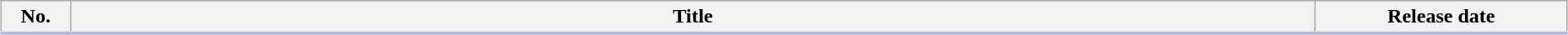<table class="wikitable" style="width:98%; margin:auto; background:#FFF;">
<tr style="border-bottom: 3px solid #CCF;">
<th style="width:3em;">No.</th>
<th>Title</th>
<th style="width:12em;">Release date</th>
</tr>
<tr>
</tr>
</table>
